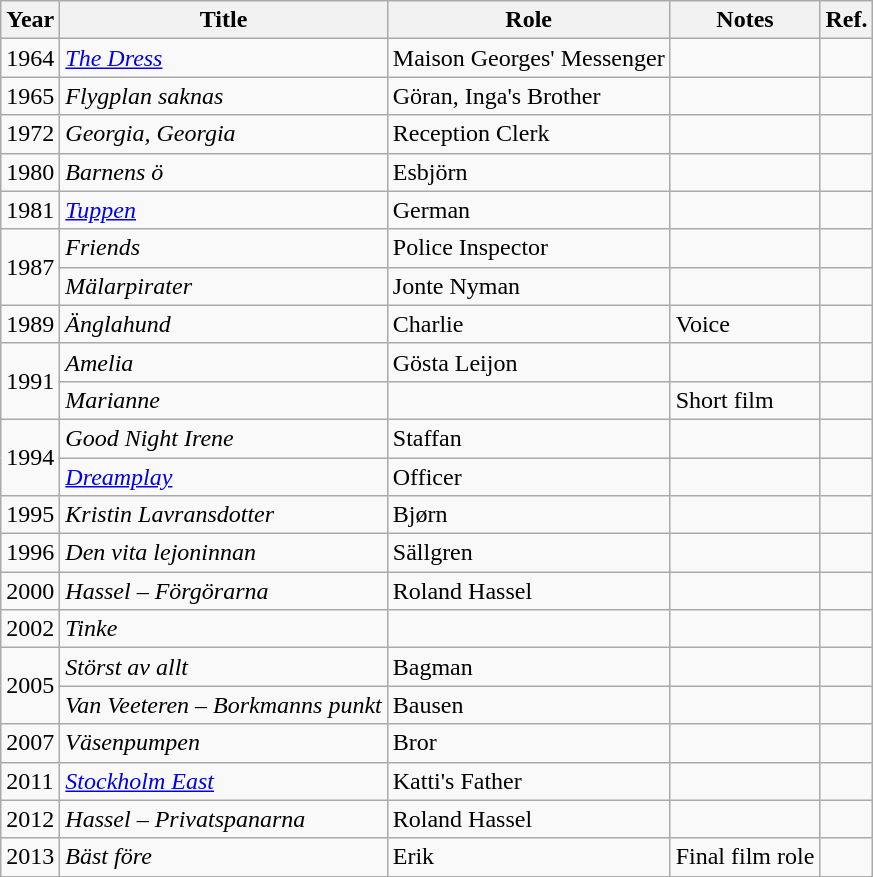<table class="wikitable">
<tr>
<th>Year</th>
<th>Title</th>
<th>Role</th>
<th>Notes</th>
<th>Ref.</th>
</tr>
<tr>
<td>1964</td>
<td><em><a href='#'>The Dress</a></em></td>
<td>Maison Georges' Messenger</td>
<td></td>
<td></td>
</tr>
<tr>
<td>1965</td>
<td><em>Flygplan saknas</em></td>
<td>Göran, Inga's Brother</td>
<td></td>
<td></td>
</tr>
<tr>
<td>1972</td>
<td><em>Georgia, Georgia</em></td>
<td>Reception Clerk</td>
<td></td>
<td></td>
</tr>
<tr>
<td>1980</td>
<td><em>Barnens ö</em></td>
<td>Esbjörn</td>
<td></td>
<td></td>
</tr>
<tr>
<td>1981</td>
<td><em><a href='#'>Tuppen</a></em></td>
<td>German</td>
<td></td>
<td></td>
</tr>
<tr>
<td rowspan="2">1987</td>
<td><em>Friends</em></td>
<td>Police Inspector</td>
<td></td>
<td></td>
</tr>
<tr>
<td><em>Mälarpirater</em></td>
<td>Jonte Nyman</td>
<td></td>
<td></td>
</tr>
<tr>
<td>1989</td>
<td><em>Änglahund</em></td>
<td>Charlie</td>
<td>Voice</td>
<td></td>
</tr>
<tr>
<td rowspan="2">1991</td>
<td><em>Amelia</em></td>
<td>Gösta Leijon</td>
<td></td>
<td></td>
</tr>
<tr>
<td><em>Marianne</em></td>
<td></td>
<td>Short film</td>
<td></td>
</tr>
<tr>
<td rowspan="2">1994</td>
<td><em>Good Night Irene</em></td>
<td>Staffan</td>
<td></td>
<td></td>
</tr>
<tr>
<td><em><a href='#'>Dreamplay</a></em></td>
<td>Officer</td>
<td></td>
<td></td>
</tr>
<tr>
<td>1995</td>
<td><em>Kristin Lavransdotter</em></td>
<td>Bjørn</td>
<td></td>
<td></td>
</tr>
<tr>
<td>1996</td>
<td><em>Den vita lejoninnan</em></td>
<td>Sällgren</td>
<td></td>
<td></td>
</tr>
<tr>
<td>2000</td>
<td><em>Hassel – Förgörarna</em></td>
<td>Roland Hassel</td>
<td></td>
<td></td>
</tr>
<tr>
<td>2002</td>
<td><em>Tinke</em></td>
<td></td>
<td></td>
<td></td>
</tr>
<tr>
<td rowspan="2">2005</td>
<td><em>Störst av allt</em></td>
<td>Bagman</td>
<td></td>
<td></td>
</tr>
<tr>
<td><em>Van Veeteren – Borkmanns punkt</em></td>
<td>Bausen</td>
<td></td>
<td></td>
</tr>
<tr>
<td>2007</td>
<td><em>Väsenpumpen</em></td>
<td>Bror</td>
<td></td>
<td></td>
</tr>
<tr>
<td>2011</td>
<td><em><a href='#'>Stockholm East</a></em></td>
<td>Katti's Father</td>
<td></td>
<td></td>
</tr>
<tr>
<td>2012</td>
<td><em>Hassel – Privatspanarna</em></td>
<td>Roland Hassel</td>
<td></td>
<td></td>
</tr>
<tr>
<td>2013</td>
<td><em>Bäst före</em></td>
<td>Erik</td>
<td>Final film role</td>
<td></td>
</tr>
<tr>
</tr>
</table>
